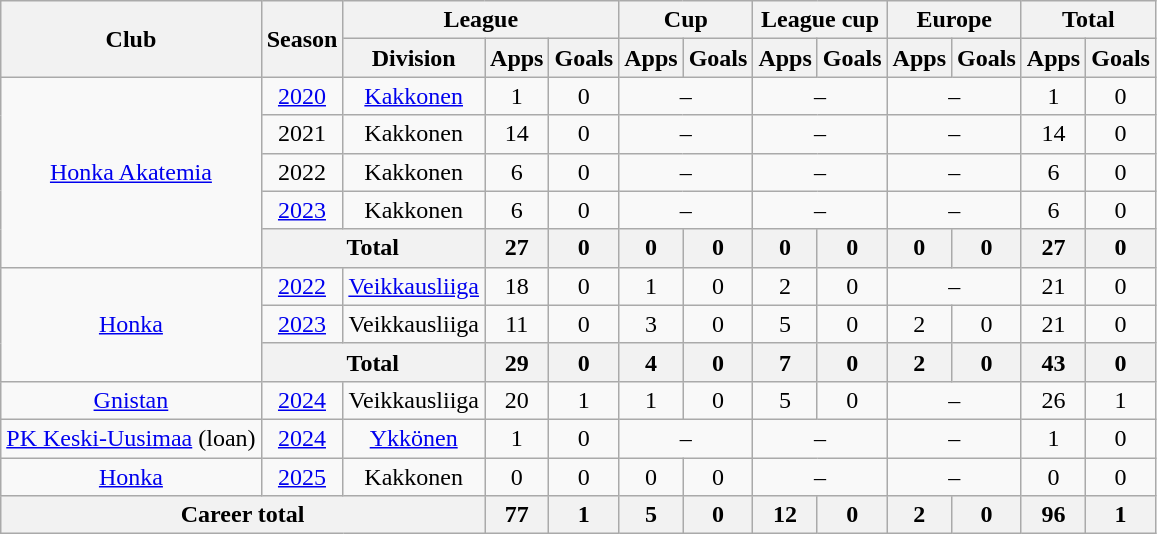<table class="wikitable" style="text-align:center">
<tr>
<th rowspan="2">Club</th>
<th rowspan="2">Season</th>
<th colspan="3">League</th>
<th colspan="2">Cup</th>
<th colspan="2">League cup</th>
<th colspan="2">Europe</th>
<th colspan="2">Total</th>
</tr>
<tr>
<th>Division</th>
<th>Apps</th>
<th>Goals</th>
<th>Apps</th>
<th>Goals</th>
<th>Apps</th>
<th>Goals</th>
<th>Apps</th>
<th>Goals</th>
<th>Apps</th>
<th>Goals</th>
</tr>
<tr>
<td rowspan=5><a href='#'>Honka Akatemia</a></td>
<td><a href='#'>2020</a></td>
<td><a href='#'>Kakkonen</a></td>
<td>1</td>
<td>0</td>
<td colspan=2>–</td>
<td colspan=2>–</td>
<td colspan=2>–</td>
<td>1</td>
<td>0</td>
</tr>
<tr>
<td>2021</td>
<td>Kakkonen</td>
<td>14</td>
<td>0</td>
<td colspan=2>–</td>
<td colspan=2>–</td>
<td colspan=2>–</td>
<td>14</td>
<td>0</td>
</tr>
<tr>
<td>2022</td>
<td>Kakkonen</td>
<td>6</td>
<td>0</td>
<td colspan=2>–</td>
<td colspan=2>–</td>
<td colspan=2>–</td>
<td>6</td>
<td>0</td>
</tr>
<tr>
<td><a href='#'>2023</a></td>
<td>Kakkonen</td>
<td>6</td>
<td>0</td>
<td colspan=2>–</td>
<td colspan=2>–</td>
<td colspan=2>–</td>
<td>6</td>
<td>0</td>
</tr>
<tr>
<th colspan=2>Total</th>
<th>27</th>
<th>0</th>
<th>0</th>
<th>0</th>
<th>0</th>
<th>0</th>
<th>0</th>
<th>0</th>
<th>27</th>
<th>0</th>
</tr>
<tr>
<td rowspan=3><a href='#'>Honka</a></td>
<td><a href='#'>2022</a></td>
<td><a href='#'>Veikkausliiga</a></td>
<td>18</td>
<td>0</td>
<td>1</td>
<td>0</td>
<td>2</td>
<td>0</td>
<td colspan=2>–</td>
<td>21</td>
<td>0</td>
</tr>
<tr>
<td><a href='#'>2023</a></td>
<td>Veikkausliiga</td>
<td>11</td>
<td>0</td>
<td>3</td>
<td>0</td>
<td>5</td>
<td>0</td>
<td>2</td>
<td>0</td>
<td>21</td>
<td>0</td>
</tr>
<tr>
<th colspan=2>Total</th>
<th>29</th>
<th>0</th>
<th>4</th>
<th>0</th>
<th>7</th>
<th>0</th>
<th>2</th>
<th>0</th>
<th>43</th>
<th>0</th>
</tr>
<tr>
<td><a href='#'>Gnistan</a></td>
<td><a href='#'>2024</a></td>
<td>Veikkausliiga</td>
<td>20</td>
<td>1</td>
<td>1</td>
<td>0</td>
<td>5</td>
<td>0</td>
<td colspan=2>–</td>
<td>26</td>
<td>1</td>
</tr>
<tr>
<td><a href='#'>PK Keski-Uusimaa</a> (loan)</td>
<td><a href='#'>2024</a></td>
<td><a href='#'>Ykkönen</a></td>
<td>1</td>
<td>0</td>
<td colspan=2>–</td>
<td colspan=2>–</td>
<td colspan=2>–</td>
<td>1</td>
<td>0</td>
</tr>
<tr>
<td><a href='#'>Honka</a></td>
<td><a href='#'>2025</a></td>
<td>Kakkonen</td>
<td>0</td>
<td>0</td>
<td>0</td>
<td>0</td>
<td colspan=2>–</td>
<td colspan=2>–</td>
<td>0</td>
<td>0</td>
</tr>
<tr>
<th colspan="3">Career total</th>
<th>77</th>
<th>1</th>
<th>5</th>
<th>0</th>
<th>12</th>
<th>0</th>
<th>2</th>
<th>0</th>
<th>96</th>
<th>1</th>
</tr>
</table>
